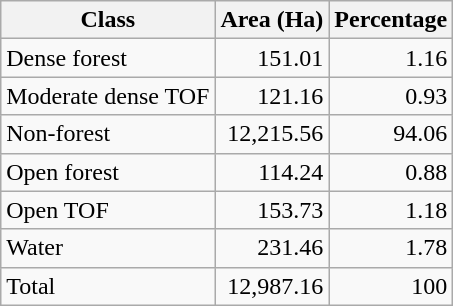<table class="wikitable sortable">
<tr>
<th>Class</th>
<th>Area (Ha)</th>
<th>Percentage</th>
</tr>
<tr>
<td>Dense forest</td>
<td align="right">151.01</td>
<td align="right">1.16</td>
</tr>
<tr>
<td>Moderate dense TOF</td>
<td align="right">121.16</td>
<td align="right">0.93</td>
</tr>
<tr>
<td>Non-forest</td>
<td align="right">12,215.56</td>
<td align="right">94.06</td>
</tr>
<tr>
<td>Open forest</td>
<td align="right">114.24</td>
<td align="right">0.88</td>
</tr>
<tr>
<td>Open TOF</td>
<td align="right">153.73</td>
<td align="right">1.18</td>
</tr>
<tr>
<td>Water</td>
<td align="right">231.46</td>
<td align="right">1.78</td>
</tr>
<tr class="sortbottom">
<td>Total</td>
<td align="right">12,987.16</td>
<td align="right">100</td>
</tr>
</table>
